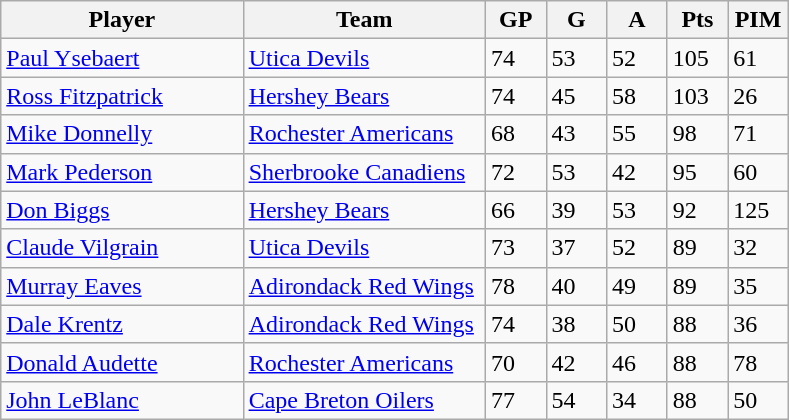<table class="wikitable">
<tr>
<th bgcolor="#DDDDFF" width="30%">Player</th>
<th bgcolor="#DDDDFF" width="30%">Team</th>
<th bgcolor="#DDDDFF" width="7.5%">GP</th>
<th bgcolor="#DDDDFF" width="7.5%">G</th>
<th bgcolor="#DDDDFF" width="7.5%">A</th>
<th bgcolor="#DDDDFF" width="7.5%">Pts</th>
<th bgcolor="#DDDDFF" width="7.5%">PIM</th>
</tr>
<tr>
<td><a href='#'>Paul Ysebaert</a></td>
<td><a href='#'>Utica Devils</a></td>
<td>74</td>
<td>53</td>
<td>52</td>
<td>105</td>
<td>61</td>
</tr>
<tr>
<td><a href='#'>Ross Fitzpatrick</a></td>
<td><a href='#'>Hershey Bears</a></td>
<td>74</td>
<td>45</td>
<td>58</td>
<td>103</td>
<td>26</td>
</tr>
<tr>
<td><a href='#'>Mike Donnelly</a></td>
<td><a href='#'>Rochester Americans</a></td>
<td>68</td>
<td>43</td>
<td>55</td>
<td>98</td>
<td>71</td>
</tr>
<tr>
<td><a href='#'>Mark Pederson</a></td>
<td><a href='#'>Sherbrooke Canadiens</a></td>
<td>72</td>
<td>53</td>
<td>42</td>
<td>95</td>
<td>60</td>
</tr>
<tr>
<td><a href='#'>Don Biggs</a></td>
<td><a href='#'>Hershey Bears</a></td>
<td>66</td>
<td>39</td>
<td>53</td>
<td>92</td>
<td>125</td>
</tr>
<tr>
<td><a href='#'>Claude Vilgrain</a></td>
<td><a href='#'>Utica Devils</a></td>
<td>73</td>
<td>37</td>
<td>52</td>
<td>89</td>
<td>32</td>
</tr>
<tr>
<td><a href='#'>Murray Eaves</a></td>
<td><a href='#'>Adirondack Red Wings</a></td>
<td>78</td>
<td>40</td>
<td>49</td>
<td>89</td>
<td>35</td>
</tr>
<tr>
<td><a href='#'>Dale Krentz</a></td>
<td><a href='#'>Adirondack Red Wings</a></td>
<td>74</td>
<td>38</td>
<td>50</td>
<td>88</td>
<td>36</td>
</tr>
<tr>
<td><a href='#'>Donald Audette</a></td>
<td><a href='#'>Rochester Americans</a></td>
<td>70</td>
<td>42</td>
<td>46</td>
<td>88</td>
<td>78</td>
</tr>
<tr>
<td><a href='#'>John LeBlanc</a></td>
<td><a href='#'>Cape Breton Oilers</a></td>
<td>77</td>
<td>54</td>
<td>34</td>
<td>88</td>
<td>50</td>
</tr>
</table>
